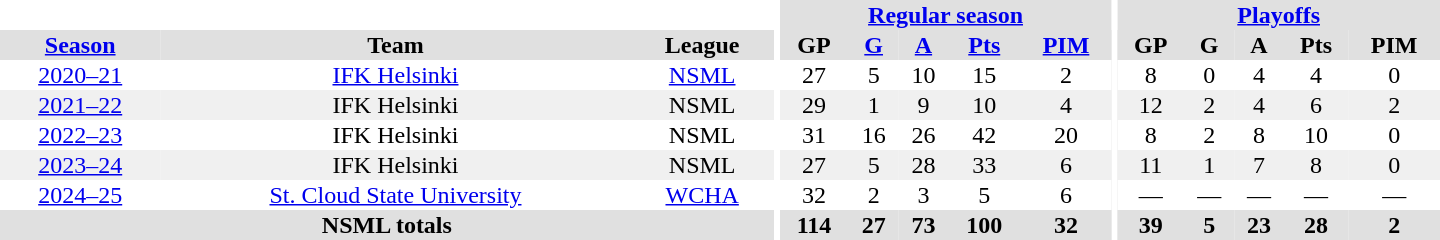<table border="0" cellpadding="1" cellspacing="0" style="text-align:center; width:60em">
<tr bgcolor="#e0e0e0">
<th colspan="3" bgcolor="#ffffff"></th>
<th rowspan="97" bgcolor="#ffffff"></th>
<th colspan="5"><a href='#'>Regular season</a></th>
<th rowspan="97" bgcolor="#ffffff"></th>
<th colspan="5"><a href='#'>Playoffs</a></th>
</tr>
<tr bgcolor="#e0e0e0">
<th><a href='#'>Season</a></th>
<th>Team</th>
<th>League</th>
<th>GP</th>
<th><a href='#'>G</a></th>
<th><a href='#'>A</a></th>
<th><a href='#'>Pts</a></th>
<th><a href='#'>PIM</a></th>
<th>GP</th>
<th>G</th>
<th>A</th>
<th>Pts</th>
<th>PIM</th>
</tr>
<tr>
<td><a href='#'>2020–21</a></td>
<td><a href='#'>IFK Helsinki</a></td>
<td><a href='#'>NSML</a></td>
<td>27</td>
<td>5</td>
<td>10</td>
<td>15</td>
<td>2</td>
<td>8</td>
<td>0</td>
<td>4</td>
<td>4</td>
<td>0</td>
</tr>
<tr bgcolor="#f0f0f0">
<td><a href='#'>2021–22</a></td>
<td>IFK Helsinki</td>
<td>NSML</td>
<td>29</td>
<td>1</td>
<td>9</td>
<td>10</td>
<td>4</td>
<td>12</td>
<td>2</td>
<td>4</td>
<td>6</td>
<td>2</td>
</tr>
<tr>
<td><a href='#'>2022–23</a></td>
<td>IFK Helsinki</td>
<td>NSML</td>
<td>31</td>
<td>16</td>
<td>26</td>
<td>42</td>
<td>20</td>
<td>8</td>
<td>2</td>
<td>8</td>
<td>10</td>
<td>0</td>
</tr>
<tr bgcolor="#f0f0f0">
<td><a href='#'>2023–24</a></td>
<td>IFK Helsinki</td>
<td>NSML</td>
<td>27</td>
<td>5</td>
<td>28</td>
<td>33</td>
<td>6</td>
<td>11</td>
<td>1</td>
<td>7</td>
<td>8</td>
<td>0</td>
</tr>
<tr>
<td><a href='#'>2024–25</a></td>
<td><a href='#'>St. Cloud State University</a></td>
<td><a href='#'>WCHA</a></td>
<td>32</td>
<td>2</td>
<td>3</td>
<td>5</td>
<td>6</td>
<td>—</td>
<td>—</td>
<td>—</td>
<td>—</td>
<td>—</td>
</tr>
<tr bgcolor="#e0e0e0">
<th colspan="3">NSML totals</th>
<th>114</th>
<th>27</th>
<th>73</th>
<th>100</th>
<th>32</th>
<th>39</th>
<th>5</th>
<th>23</th>
<th>28</th>
<th>2</th>
</tr>
</table>
